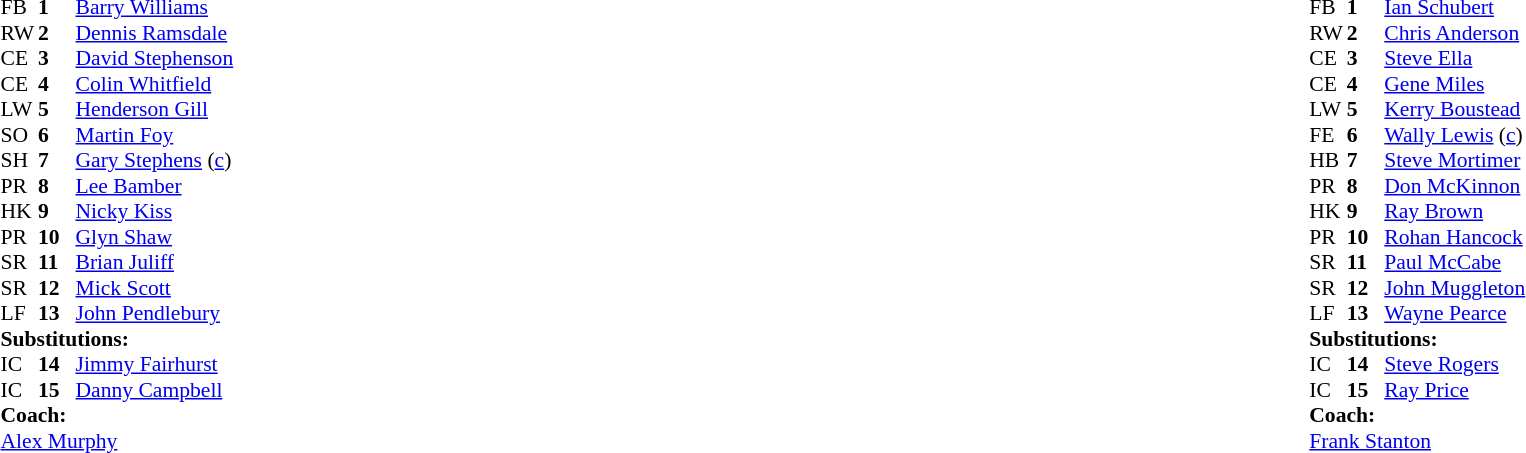<table width="100%">
<tr>
<td valign="top" width="50%"><br><table style="font-size: 90%" cellspacing="0" cellpadding="0">
<tr>
<th width="25"></th>
<th width="25"></th>
</tr>
<tr>
<td>FB</td>
<td><strong>1</strong></td>
<td><a href='#'>Barry Williams</a></td>
</tr>
<tr>
<td>RW</td>
<td><strong>2</strong></td>
<td><a href='#'>Dennis Ramsdale</a></td>
</tr>
<tr>
<td>CE</td>
<td><strong>3</strong></td>
<td><a href='#'>David Stephenson</a></td>
</tr>
<tr>
<td>CE</td>
<td><strong>4</strong></td>
<td><a href='#'>Colin Whitfield</a></td>
</tr>
<tr>
<td>LW</td>
<td><strong>5</strong></td>
<td><a href='#'>Henderson Gill</a></td>
</tr>
<tr>
<td>SO</td>
<td><strong>6</strong></td>
<td><a href='#'>Martin Foy</a></td>
</tr>
<tr>
<td>SH</td>
<td><strong>7</strong></td>
<td><a href='#'>Gary Stephens</a> (<a href='#'>c</a>)</td>
</tr>
<tr>
<td>PR</td>
<td><strong>8</strong></td>
<td><a href='#'>Lee Bamber</a></td>
</tr>
<tr>
<td>HK</td>
<td><strong>9</strong></td>
<td><a href='#'>Nicky Kiss</a></td>
</tr>
<tr>
<td>PR</td>
<td><strong>10</strong></td>
<td><a href='#'>Glyn Shaw</a></td>
</tr>
<tr>
<td>SR</td>
<td><strong>11</strong></td>
<td><a href='#'>Brian Juliff</a></td>
</tr>
<tr>
<td>SR</td>
<td><strong>12</strong></td>
<td><a href='#'>Mick Scott</a></td>
</tr>
<tr>
<td>LF</td>
<td><strong>13</strong></td>
<td><a href='#'>John Pendlebury</a></td>
</tr>
<tr>
<td colspan=3><strong>Substitutions:</strong></td>
</tr>
<tr>
<td>IC</td>
<td><strong>14</strong></td>
<td><a href='#'>Jimmy Fairhurst</a></td>
</tr>
<tr>
<td>IC</td>
<td><strong>15</strong></td>
<td><a href='#'>Danny Campbell</a></td>
</tr>
<tr>
<td colspan=3><strong>Coach:</strong></td>
</tr>
<tr>
<td colspan="4"> <a href='#'>Alex Murphy</a></td>
</tr>
</table>
</td>
<td valign="top" width="50%"><br><table style="font-size: 90%" cellspacing="0" cellpadding="0" align="center">
<tr>
<th width="25"></th>
<th width="25"></th>
</tr>
<tr>
<td>FB</td>
<td><strong>1</strong></td>
<td><a href='#'>Ian Schubert</a></td>
</tr>
<tr>
<td>RW</td>
<td><strong>2</strong></td>
<td><a href='#'>Chris Anderson</a></td>
</tr>
<tr>
<td>CE</td>
<td><strong>3</strong></td>
<td><a href='#'>Steve Ella</a></td>
</tr>
<tr>
<td>CE</td>
<td><strong>4</strong></td>
<td><a href='#'>Gene Miles</a></td>
</tr>
<tr>
<td>LW</td>
<td><strong>5</strong></td>
<td><a href='#'>Kerry Boustead</a></td>
</tr>
<tr>
<td>FE</td>
<td><strong>6</strong></td>
<td><a href='#'>Wally Lewis</a> (<a href='#'>c</a>)</td>
</tr>
<tr>
<td>HB</td>
<td><strong>7</strong></td>
<td><a href='#'>Steve Mortimer</a></td>
</tr>
<tr>
<td>PR</td>
<td><strong>8</strong></td>
<td><a href='#'>Don McKinnon</a></td>
</tr>
<tr>
<td>HK</td>
<td><strong>9</strong></td>
<td><a href='#'>Ray Brown</a></td>
</tr>
<tr>
<td>PR</td>
<td><strong>10</strong></td>
<td><a href='#'>Rohan Hancock</a></td>
</tr>
<tr>
<td>SR</td>
<td><strong>11</strong></td>
<td><a href='#'>Paul McCabe</a></td>
</tr>
<tr>
<td>SR</td>
<td><strong>12</strong></td>
<td><a href='#'>John Muggleton</a></td>
</tr>
<tr>
<td>LF</td>
<td><strong>13</strong></td>
<td><a href='#'>Wayne Pearce</a></td>
</tr>
<tr>
<td colspan=3><strong>Substitutions:</strong></td>
</tr>
<tr>
<td>IC</td>
<td><strong>14</strong></td>
<td><a href='#'>Steve Rogers</a></td>
</tr>
<tr>
<td>IC</td>
<td><strong>15</strong></td>
<td><a href='#'>Ray Price</a></td>
</tr>
<tr>
<td colspan=3><strong>Coach:</strong></td>
</tr>
<tr>
<td colspan="4"> <a href='#'>Frank Stanton</a></td>
</tr>
</table>
</td>
</tr>
</table>
